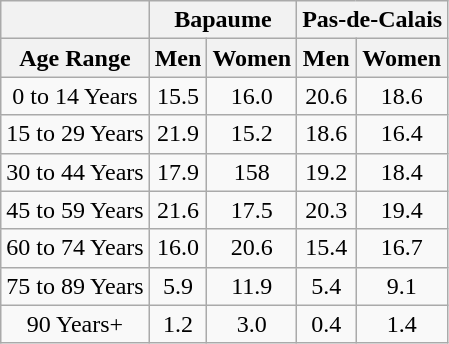<table class="wikitable" style="text-align:center;">
<tr>
<th></th>
<th colspan=2>Bapaume</th>
<th colspan=2>Pas-de-Calais</th>
</tr>
<tr>
<th>Age Range</th>
<th>Men</th>
<th>Women</th>
<th>Men</th>
<th>Women</th>
</tr>
<tr>
<td>0 to 14 Years</td>
<td>15.5</td>
<td>16.0</td>
<td>20.6</td>
<td>18.6</td>
</tr>
<tr>
<td>15 to 29 Years</td>
<td>21.9</td>
<td>15.2</td>
<td>18.6</td>
<td>16.4</td>
</tr>
<tr>
<td>30 to 44 Years</td>
<td>17.9</td>
<td>158</td>
<td>19.2</td>
<td>18.4</td>
</tr>
<tr>
<td>45 to 59 Years</td>
<td>21.6</td>
<td>17.5</td>
<td>20.3</td>
<td>19.4</td>
</tr>
<tr>
<td>60 to 74 Years</td>
<td>16.0</td>
<td>20.6</td>
<td>15.4</td>
<td>16.7</td>
</tr>
<tr>
<td>75 to 89 Years</td>
<td>5.9</td>
<td>11.9</td>
<td>5.4</td>
<td>9.1</td>
</tr>
<tr>
<td>90 Years+</td>
<td>1.2</td>
<td>3.0</td>
<td>0.4</td>
<td>1.4</td>
</tr>
</table>
